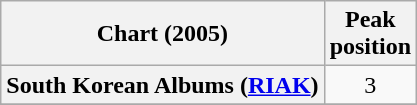<table class="wikitable plainrowheaders" style="text-align:center">
<tr>
<th scope="col">Chart (2005)</th>
<th scope="col">Peak<br>position</th>
</tr>
<tr>
<th scope="row">South Korean Albums (<a href='#'>RIAK</a>)</th>
<td>3</td>
</tr>
<tr>
</tr>
</table>
